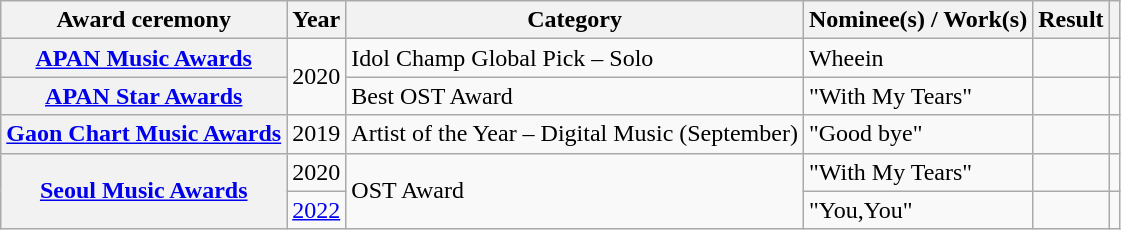<table class="wikitable plainrowheaders sortable">
<tr>
<th scope="col">Award ceremony</th>
<th scope="col">Year</th>
<th scope="col">Category</th>
<th scope="col">Nominee(s) / Work(s)</th>
<th scope="col">Result</th>
<th scope="col" class="unsortable"></th>
</tr>
<tr>
<th scope="row"><a href='#'>APAN Music Awards</a></th>
<td rowspan="2" style="text-align:center">2020</td>
<td>Idol Champ Global Pick – Solo</td>
<td>Wheein</td>
<td></td>
<td style="text-align:center"></td>
</tr>
<tr>
<th scope="row"><a href='#'>APAN Star Awards</a></th>
<td>Best OST Award</td>
<td>"With My Tears"</td>
<td></td>
<td style="text-align:center"></td>
</tr>
<tr>
<th scope="row"><a href='#'>Gaon Chart Music Awards</a></th>
<td style="text-align:center">2019</td>
<td>Artist of the Year – Digital Music (September)</td>
<td>"Good bye"</td>
<td></td>
<td></td>
</tr>
<tr>
<th scope="row" rowspan="2"><a href='#'>Seoul Music Awards</a></th>
<td style="text-align:center">2020</td>
<td rowspan="2">OST Award</td>
<td>"With My Tears"</td>
<td></td>
<td></td>
</tr>
<tr>
<td style="text-align:center"><a href='#'>2022</a></td>
<td>"You,You"</td>
<td></td>
<td style="text-align:center"></td>
</tr>
</table>
